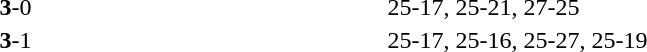<table>
<tr>
<th width=200></th>
<th width=80></th>
<th width=200></th>
<th width=220></th>
</tr>
<tr>
<td align=right><strong></strong></td>
<td align=center><strong>3</strong>-0</td>
<td></td>
<td>25-17, 25-21, 27-25</td>
</tr>
<tr>
<td align=right><strong></strong></td>
<td align=center><strong>3</strong>-1</td>
<td></td>
<td>25-17, 25-16, 25-27, 25-19</td>
</tr>
</table>
